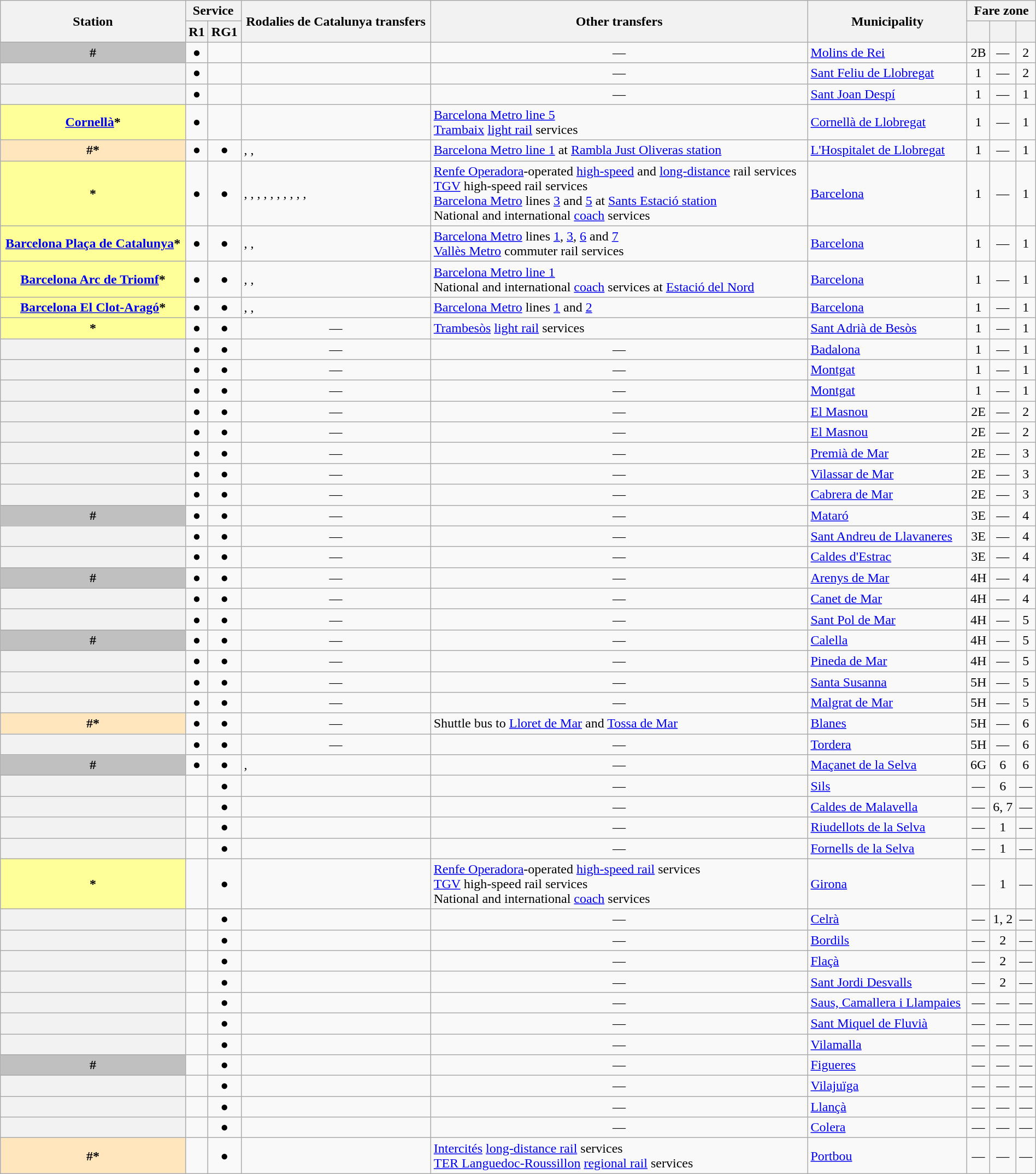<table class="wikitable sortable plainrowheaders" width="100%">
<tr>
<th scope=col rowspan=2>Station</th>
<th scope=col colspan=2>Service</th>
<th scope=col rowspan=2>Rodalies de Catalunya transfers</th>
<th scope=col rowspan=2>Other transfers</th>
<th scope=col rowspan=2>Municipality</th>
<th scope=col colspan=3>Fare zone</th>
</tr>
<tr>
<th scope=col>R1</th>
<th scope=col>RG1</th>
<th scope=col></th>
<th scope=col></th>
<th scope=col></th>
</tr>
<tr>
<th scope=row style="background: #C0C0C0;">#</th>
<td align=center>●</td>
<td align=center></td>
<td></td>
<td align=center>—</td>
<td><a href='#'>Molins de Rei</a></td>
<td align=center>2B</td>
<td align=center>—</td>
<td align=center>2</td>
</tr>
<tr>
<th scope=row></th>
<td align=center>●</td>
<td align=center></td>
<td></td>
<td align=center>—</td>
<td><a href='#'>Sant Feliu de Llobregat</a></td>
<td align=center>1</td>
<td align=center>—</td>
<td align=center>2</td>
</tr>
<tr>
<th scope=row></th>
<td align=center>●</td>
<td align=center></td>
<td></td>
<td align=center>—</td>
<td><a href='#'>Sant Joan Despí</a></td>
<td align=center>1</td>
<td align=center>—</td>
<td align=center>1</td>
</tr>
<tr>
<th scope=row style="background: #FFFF99;"><a href='#'>Cornellà</a>*</th>
<td align=center>●</td>
<td align=center></td>
<td></td>
<td><a href='#'>Barcelona Metro line 5</a><br> <a href='#'>Trambaix</a> <a href='#'>light rail</a> services</td>
<td><a href='#'>Cornellà de Llobregat</a></td>
<td align=center>1</td>
<td align=center>—</td>
<td align=center>1</td>
</tr>
<tr>
<th scope=row style="background: #FFE6BD;">#*</th>
<td align=center>●</td>
<td align=center>●</td>
<td>, , </td>
<td><a href='#'>Barcelona Metro line 1</a> at <a href='#'>Rambla Just Oliveras station</a></td>
<td><a href='#'>L'Hospitalet de Llobregat</a></td>
<td align=center>1</td>
<td align=center>—</td>
<td align=center>1</td>
</tr>
<tr>
<th scope=row style="background: #FFFF99;">*</th>
<td align=center>●</td>
<td align=center>●</td>
<td>, , , , , , , , , , </td>
<td><a href='#'>Renfe Operadora</a>-operated <a href='#'>high-speed</a> and <a href='#'>long-distance</a> rail services<br> <a href='#'>TGV</a> high-speed rail services<br> <a href='#'>Barcelona Metro</a> lines <a href='#'>3</a> and <a href='#'>5</a> at <a href='#'>Sants Estació station</a><br> National and international <a href='#'>coach</a> services</td>
<td><a href='#'>Barcelona</a></td>
<td align=center>1</td>
<td align=center>—</td>
<td align=center>1</td>
</tr>
<tr>
<th scope=row style="background: #FFFF99;"><a href='#'>Barcelona Plaça de Catalunya</a>*</th>
<td align=center>●</td>
<td align=center>●</td>
<td>, , </td>
<td><a href='#'>Barcelona Metro</a> lines <a href='#'>1</a>, <a href='#'>3</a>, <a href='#'>6</a> and <a href='#'>7</a><br> <a href='#'>Vallès Metro</a> commuter rail services</td>
<td><a href='#'>Barcelona</a></td>
<td align=center>1</td>
<td align=center>—</td>
<td align=center>1</td>
</tr>
<tr>
<th scope=row style="background: #FFFF99;"><a href='#'>Barcelona Arc de Triomf</a>*</th>
<td align=center>●</td>
<td align=center>●</td>
<td>, , </td>
<td><a href='#'>Barcelona Metro line 1</a><br> National and international <a href='#'>coach</a> services at <a href='#'>Estació del Nord</a></td>
<td><a href='#'>Barcelona</a></td>
<td align=center>1</td>
<td align=center>—</td>
<td align=center>1</td>
</tr>
<tr>
<th scope=row style="background: #FFFF99;"><a href='#'>Barcelona El Clot-Aragó</a>*</th>
<td align=center>●</td>
<td align=center>●</td>
<td>, , </td>
<td><a href='#'>Barcelona Metro</a> lines <a href='#'>1</a> and <a href='#'>2</a></td>
<td><a href='#'>Barcelona</a></td>
<td align=center>1</td>
<td align=center>—</td>
<td align=center>1</td>
</tr>
<tr>
<th scope=row style="background: #FFFF99;">*</th>
<td align=center>●</td>
<td align=center>●</td>
<td align=center>—</td>
<td><a href='#'>Trambesòs</a> <a href='#'>light rail</a> services</td>
<td><a href='#'>Sant Adrià de Besòs</a></td>
<td align=center>1</td>
<td align=center>—</td>
<td align=center>1</td>
</tr>
<tr>
<th scope=row></th>
<td align=center>●</td>
<td align=center>●</td>
<td align=center>—</td>
<td align=center>—</td>
<td><a href='#'>Badalona</a></td>
<td align=center>1</td>
<td align=center>—</td>
<td align=center>1</td>
</tr>
<tr>
<th scope=row></th>
<td align=center>●</td>
<td align=center>●</td>
<td align=center>—</td>
<td align=center>—</td>
<td><a href='#'>Montgat</a></td>
<td align=center>1</td>
<td align=center>—</td>
<td align=center>1</td>
</tr>
<tr>
<th scope=row></th>
<td align=center>●</td>
<td align=center>●</td>
<td align=center>—</td>
<td align=center>—</td>
<td><a href='#'>Montgat</a></td>
<td align=center>1</td>
<td align=center>—</td>
<td align=center>1</td>
</tr>
<tr>
<th scope=row></th>
<td align=center>●</td>
<td align=center>●</td>
<td align=center>—</td>
<td align=center>—</td>
<td><a href='#'>El Masnou</a></td>
<td align=center>2E</td>
<td align=center>—</td>
<td align=center>2</td>
</tr>
<tr>
<th scope=row></th>
<td align=center>●</td>
<td align=center>●</td>
<td align=center>—</td>
<td align=center>—</td>
<td><a href='#'>El Masnou</a></td>
<td align=center>2E</td>
<td align=center>—</td>
<td align=center>2</td>
</tr>
<tr>
<th scope=row></th>
<td align=center>●</td>
<td align=center>●</td>
<td align=center>—</td>
<td align=center>—</td>
<td><a href='#'>Premià de Mar</a></td>
<td align=center>2E</td>
<td align=center>—</td>
<td align=center>3</td>
</tr>
<tr>
<th scope=row></th>
<td align=center>●</td>
<td align=center>●</td>
<td align=center>—</td>
<td align=center>—</td>
<td><a href='#'>Vilassar de Mar</a></td>
<td align=center>2E</td>
<td align=center>—</td>
<td align=center>3</td>
</tr>
<tr>
<th scope=row></th>
<td align=center>●</td>
<td align=center>●</td>
<td align=center>—</td>
<td align=center>—</td>
<td><a href='#'>Cabrera de Mar</a></td>
<td align=center>2E</td>
<td align=center>—</td>
<td align=center>3</td>
</tr>
<tr>
<th scope=row style="background-color:#C0C0C0;">#</th>
<td align=center>●</td>
<td align=center>●</td>
<td align=center>—</td>
<td align=center>—</td>
<td><a href='#'>Mataró</a></td>
<td align=center>3E</td>
<td align=center>—</td>
<td align=center>4</td>
</tr>
<tr>
<th scope=row></th>
<td align=center>●</td>
<td align=center>●</td>
<td align=center>—</td>
<td align=center>—</td>
<td><a href='#'>Sant Andreu de Llavaneres</a></td>
<td align=center>3E</td>
<td align=center>—</td>
<td align=center>4</td>
</tr>
<tr>
<th scope=row></th>
<td align=center>●</td>
<td align=center>●</td>
<td align=center>—</td>
<td align=center>—</td>
<td><a href='#'>Caldes d'Estrac</a></td>
<td align=center>3E</td>
<td align=center>—</td>
<td align=center>4</td>
</tr>
<tr>
<th scope=row style="background-color:#C0C0C0;">#</th>
<td align=center>●</td>
<td align=center>●</td>
<td align=center>—</td>
<td align=center>—</td>
<td><a href='#'>Arenys de Mar</a></td>
<td align=center>4H</td>
<td align=center>—</td>
<td align=center>4</td>
</tr>
<tr>
<th scope=row></th>
<td align=center>●</td>
<td align=center>●</td>
<td align=center>—</td>
<td align=center>—</td>
<td><a href='#'>Canet de Mar</a></td>
<td align=center>4H</td>
<td align=center>—</td>
<td align=center>4</td>
</tr>
<tr>
<th scope=row></th>
<td align=center>●</td>
<td align=center>●</td>
<td align=center>—</td>
<td align=center>—</td>
<td><a href='#'>Sant Pol de Mar</a></td>
<td align=center>4H</td>
<td align=center>—</td>
<td align=center>5</td>
</tr>
<tr>
<th scope=row style="background-color:#C0C0C0;">#</th>
<td align=center>●</td>
<td align=center>●</td>
<td align=center>—</td>
<td align=center>—</td>
<td><a href='#'>Calella</a></td>
<td align=center>4H</td>
<td align=center>—</td>
<td align=center>5</td>
</tr>
<tr>
<th scope=row></th>
<td align=center>●</td>
<td align=center>●</td>
<td align=center>—</td>
<td align=center>—</td>
<td><a href='#'>Pineda de Mar</a></td>
<td align=center>4H</td>
<td align=center>—</td>
<td align=center>5</td>
</tr>
<tr>
<th scope=row></th>
<td align=center>●</td>
<td align=center>●</td>
<td align=center>—</td>
<td align=center>—</td>
<td><a href='#'>Santa Susanna</a></td>
<td align=center>5H</td>
<td align=center>—</td>
<td align=center>5</td>
</tr>
<tr>
<th scope=row></th>
<td align=center>●</td>
<td align=center>●</td>
<td align=center>—</td>
<td align=center>—</td>
<td><a href='#'>Malgrat de Mar</a></td>
<td align=center>5H</td>
<td align=center>—</td>
<td align=center>5</td>
</tr>
<tr>
<th scope=row style="background-color:#FFE6BD;">#*</th>
<td align=center>●</td>
<td align=center>●</td>
<td align=center>—</td>
<td>Shuttle bus to <a href='#'>Lloret de Mar</a> and <a href='#'>Tossa de Mar</a></td>
<td><a href='#'>Blanes</a></td>
<td align=center>5H</td>
<td align=center>—</td>
<td align=center>6</td>
</tr>
<tr>
<th scope=row></th>
<td align=center>●</td>
<td align=center>●</td>
<td align=center>—</td>
<td align=center>—</td>
<td><a href='#'>Tordera</a></td>
<td align=center>5H</td>
<td align=center>—</td>
<td align=center>6</td>
</tr>
<tr>
<th scope=row style="background: #C0C0C0;">#</th>
<td align=center>●</td>
<td align=center>●</td>
<td>, </td>
<td align=center>—</td>
<td><a href='#'>Maçanet de la Selva</a></td>
<td align=center>6G</td>
<td align=center>6</td>
<td align=center>6</td>
</tr>
<tr>
<th scope=row></th>
<td align=center></td>
<td align=center>●</td>
<td></td>
<td align=center>—</td>
<td><a href='#'>Sils</a></td>
<td align=center>—</td>
<td align=center>6</td>
<td align=center>—</td>
</tr>
<tr>
<th scope=row></th>
<td align=center></td>
<td align=center>●</td>
<td></td>
<td align=center>—</td>
<td><a href='#'>Caldes de Malavella</a></td>
<td align=center>—</td>
<td align=center>6, 7</td>
<td align=center>—</td>
</tr>
<tr>
<th scope=row></th>
<td align=center></td>
<td align=center>●</td>
<td></td>
<td align=center>—</td>
<td><a href='#'>Riudellots de la Selva</a></td>
<td align=center>—</td>
<td align=center>1</td>
<td align=center>—</td>
</tr>
<tr>
<th scope=row></th>
<td align=center></td>
<td align=center>●</td>
<td></td>
<td align=center>—</td>
<td><a href='#'>Fornells de la Selva</a></td>
<td align=center>—</td>
<td align=center>1</td>
<td align=center>—</td>
</tr>
<tr>
<th scope=row style="background: #FFFF99;">*</th>
<td align=center></td>
<td align=center>●</td>
<td></td>
<td><a href='#'>Renfe Operadora</a>-operated <a href='#'>high-speed rail</a> services<br> <a href='#'>TGV</a> high-speed rail services<br> National and international <a href='#'>coach</a> services</td>
<td><a href='#'>Girona</a></td>
<td align=center>—</td>
<td align=center>1</td>
<td align=center>—</td>
</tr>
<tr>
<th scope=row></th>
<td align=center></td>
<td align=center>●</td>
<td></td>
<td align=center>—</td>
<td><a href='#'>Celrà</a></td>
<td align=center>—</td>
<td align=center>1, 2</td>
<td align=center>—</td>
</tr>
<tr>
<th scope=row></th>
<td align=center></td>
<td align=center>●</td>
<td></td>
<td align=center>—</td>
<td><a href='#'>Bordils</a></td>
<td align=center>—</td>
<td align=center>2</td>
<td align=center>—</td>
</tr>
<tr>
<th scope=row></th>
<td align=center></td>
<td align=center>●</td>
<td></td>
<td align=center>—</td>
<td><a href='#'>Flaçà</a></td>
<td align=center>—</td>
<td align=center>2</td>
<td align=center>—</td>
</tr>
<tr>
<th scope=row></th>
<td align=center></td>
<td align=center>●</td>
<td></td>
<td align=center>—</td>
<td><a href='#'>Sant Jordi Desvalls</a></td>
<td align=center>—</td>
<td align=center>2</td>
<td align=center>—</td>
</tr>
<tr>
<th scope=row></th>
<td align=center></td>
<td align=center>●</td>
<td></td>
<td align=center>—</td>
<td><a href='#'>Saus, Camallera i Llampaies</a></td>
<td align=center>—</td>
<td align=center>—</td>
<td align=center>—</td>
</tr>
<tr>
<th scope=row></th>
<td align=center></td>
<td align=center>●</td>
<td></td>
<td align=center>—</td>
<td><a href='#'>Sant Miquel de Fluvià</a></td>
<td align=center>—</td>
<td align=center>—</td>
<td align=center>—</td>
</tr>
<tr>
<th scope=row></th>
<td align=center></td>
<td align=center>●</td>
<td></td>
<td align=center>—</td>
<td><a href='#'>Vilamalla</a></td>
<td align=center>—</td>
<td align=center>—</td>
<td align=center>—</td>
</tr>
<tr>
<th scope=row style="background: #C0C0C0;">#</th>
<td align=center></td>
<td align=center>●</td>
<td></td>
<td align=center>—</td>
<td><a href='#'>Figueres</a></td>
<td align=center>—</td>
<td align=center>—</td>
<td align=center>—</td>
</tr>
<tr>
<th scope=row></th>
<td align=center></td>
<td align=center>●</td>
<td></td>
<td align=center>—</td>
<td><a href='#'>Vilajuïga</a></td>
<td align=center>—</td>
<td align=center>—</td>
<td align=center>—</td>
</tr>
<tr>
<th scope=row></th>
<td align=center></td>
<td align=center>●</td>
<td></td>
<td align=center>—</td>
<td><a href='#'>Llançà</a></td>
<td align=center>—</td>
<td align=center>—</td>
<td align=center>—</td>
</tr>
<tr>
<th scope=row></th>
<td align=center></td>
<td align=center>●</td>
<td></td>
<td align=center>—</td>
<td><a href='#'>Colera</a></td>
<td align=center>—</td>
<td align=center>—</td>
<td align=center>—</td>
</tr>
<tr>
<th scope=row style="background: #FFE6BD;">#*</th>
<td align=center></td>
<td align=center>●</td>
<td></td>
<td><a href='#'>Intercités</a> <a href='#'>long-distance rail</a> services<br> <a href='#'>TER Languedoc-Roussillon</a> <a href='#'>regional rail</a> services</td>
<td><a href='#'>Portbou</a></td>
<td align=center>—</td>
<td align=center>—</td>
<td align=center>—</td>
</tr>
</table>
